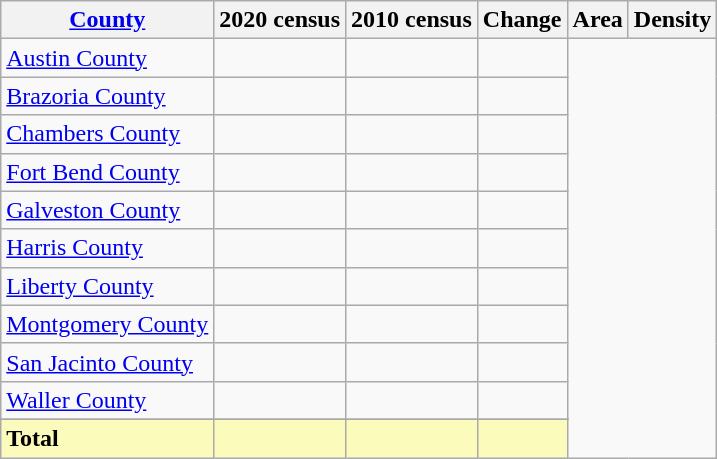<table class="wikitable sortable">
<tr>
<th><a href='#'>County</a></th>
<th>2020 census</th>
<th>2010 census</th>
<th>Change</th>
<th>Area</th>
<th>Density</th>
</tr>
<tr>
<td><a href='#'>Austin County</a></td>
<td></td>
<td></td>
<td></td>
</tr>
<tr>
<td><a href='#'>Brazoria County</a></td>
<td></td>
<td></td>
<td></td>
</tr>
<tr>
<td><a href='#'>Chambers County</a></td>
<td></td>
<td></td>
<td></td>
</tr>
<tr>
<td><a href='#'>Fort Bend County</a></td>
<td></td>
<td></td>
<td></td>
</tr>
<tr>
<td><a href='#'>Galveston County</a></td>
<td></td>
<td></td>
<td></td>
</tr>
<tr>
<td><a href='#'>Harris County</a></td>
<td></td>
<td></td>
<td></td>
</tr>
<tr>
<td><a href='#'>Liberty County</a></td>
<td></td>
<td></td>
<td></td>
</tr>
<tr>
<td><a href='#'>Montgomery County</a></td>
<td></td>
<td></td>
<td></td>
</tr>
<tr>
<td><a href='#'>San Jacinto County</a></td>
<td></td>
<td></td>
<td></td>
</tr>
<tr>
<td><a href='#'>Waller County</a></td>
<td></td>
<td></td>
<td></td>
</tr>
<tr>
</tr>
<tr class=sortbottom style="background:#fbfbbb">
<td><strong>Total</strong></td>
<td></td>
<td></td>
<td></td>
</tr>
</table>
